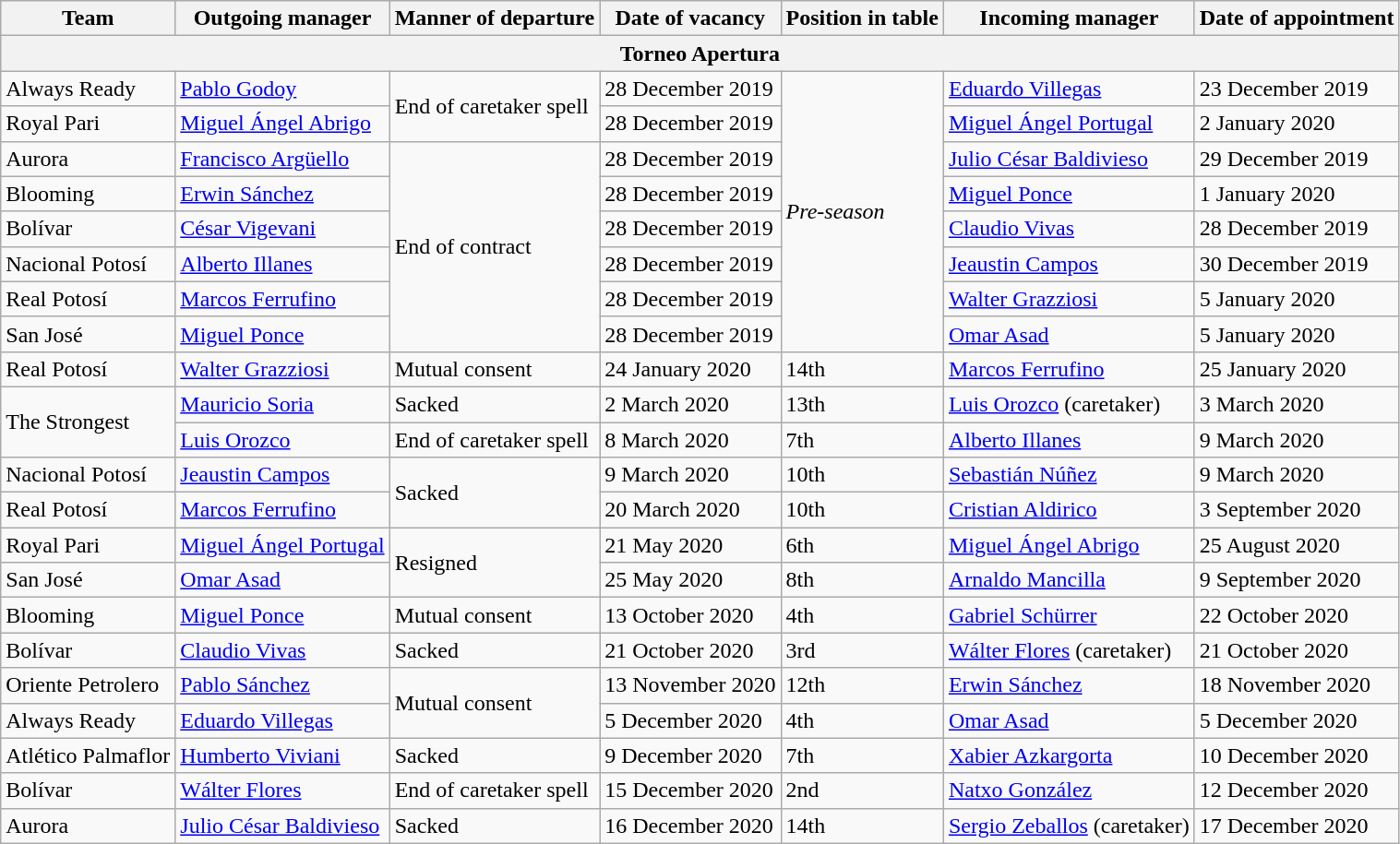<table class="wikitable sortable">
<tr>
<th>Team</th>
<th>Outgoing manager</th>
<th>Manner of departure</th>
<th>Date of vacancy</th>
<th>Position in table</th>
<th>Incoming manager</th>
<th>Date of appointment</th>
</tr>
<tr>
<th colspan=7>Torneo Apertura</th>
</tr>
<tr>
<td>Always Ready</td>
<td> <a href='#'>Pablo Godoy</a></td>
<td rowspan=2>End of caretaker spell</td>
<td>28 December 2019</td>
<td rowspan=8><em>Pre-season</em></td>
<td> <a href='#'>Eduardo Villegas</a></td>
<td>23 December 2019</td>
</tr>
<tr>
<td>Royal Pari</td>
<td> <a href='#'>Miguel Ángel Abrigo</a></td>
<td>28 December 2019</td>
<td> <a href='#'>Miguel Ángel Portugal</a></td>
<td>2 January 2020</td>
</tr>
<tr>
<td>Aurora</td>
<td> <a href='#'>Francisco Argüello</a></td>
<td rowspan=6>End of contract</td>
<td>28 December 2019</td>
<td> <a href='#'>Julio César Baldivieso</a></td>
<td>29 December 2019</td>
</tr>
<tr>
<td>Blooming</td>
<td> <a href='#'>Erwin Sánchez</a></td>
<td>28 December 2019</td>
<td> <a href='#'>Miguel Ponce</a></td>
<td>1 January 2020</td>
</tr>
<tr>
<td>Bolívar</td>
<td> <a href='#'>César Vigevani</a></td>
<td>28 December 2019</td>
<td> <a href='#'>Claudio Vivas</a></td>
<td>28 December 2019</td>
</tr>
<tr>
<td>Nacional Potosí</td>
<td> <a href='#'>Alberto Illanes</a></td>
<td>28 December 2019</td>
<td> <a href='#'>Jeaustin Campos</a></td>
<td>30 December 2019</td>
</tr>
<tr>
<td>Real Potosí</td>
<td> <a href='#'>Marcos Ferrufino</a></td>
<td>28 December 2019</td>
<td> <a href='#'>Walter Grazziosi</a></td>
<td>5 January 2020</td>
</tr>
<tr>
<td>San José</td>
<td> <a href='#'>Miguel Ponce</a></td>
<td>28 December 2019</td>
<td> <a href='#'>Omar Asad</a></td>
<td>5 January 2020</td>
</tr>
<tr>
<td>Real Potosí</td>
<td> <a href='#'>Walter Grazziosi</a></td>
<td>Mutual consent</td>
<td>24 January 2020</td>
<td>14th</td>
<td> <a href='#'>Marcos Ferrufino</a></td>
<td>25 January 2020</td>
</tr>
<tr>
<td rowspan=2>The Strongest</td>
<td> <a href='#'>Mauricio Soria</a></td>
<td>Sacked</td>
<td>2 March 2020</td>
<td>13th</td>
<td> <a href='#'>Luis Orozco</a> (caretaker)</td>
<td>3 March 2020</td>
</tr>
<tr>
<td> <a href='#'>Luis Orozco</a></td>
<td>End of caretaker spell</td>
<td>8 March 2020</td>
<td>7th</td>
<td> <a href='#'>Alberto Illanes</a></td>
<td>9 March 2020</td>
</tr>
<tr>
<td>Nacional Potosí</td>
<td> <a href='#'>Jeaustin Campos</a></td>
<td rowspan=2>Sacked</td>
<td>9 March 2020</td>
<td>10th</td>
<td> <a href='#'>Sebastián Núñez</a></td>
<td>9 March 2020</td>
</tr>
<tr>
<td>Real Potosí</td>
<td> <a href='#'>Marcos Ferrufino</a></td>
<td>20 March 2020</td>
<td>10th</td>
<td> <a href='#'>Cristian Aldirico</a></td>
<td>3 September 2020</td>
</tr>
<tr>
<td>Royal Pari</td>
<td> <a href='#'>Miguel Ángel Portugal</a></td>
<td rowspan=2>Resigned</td>
<td>21 May 2020</td>
<td>6th</td>
<td> <a href='#'>Miguel Ángel Abrigo</a></td>
<td>25 August 2020</td>
</tr>
<tr>
<td>San José</td>
<td> <a href='#'>Omar Asad</a></td>
<td>25 May 2020</td>
<td>8th</td>
<td> <a href='#'>Arnaldo Mancilla</a></td>
<td>9 September 2020</td>
</tr>
<tr>
<td>Blooming</td>
<td> <a href='#'>Miguel Ponce</a></td>
<td>Mutual consent</td>
<td>13 October 2020</td>
<td>4th</td>
<td> <a href='#'>Gabriel Schürrer</a></td>
<td>22 October 2020</td>
</tr>
<tr>
<td>Bolívar</td>
<td> <a href='#'>Claudio Vivas</a></td>
<td>Sacked</td>
<td>21 October 2020</td>
<td>3rd</td>
<td> <a href='#'>Wálter Flores</a> (caretaker)</td>
<td>21 October 2020</td>
</tr>
<tr>
<td>Oriente Petrolero</td>
<td> <a href='#'>Pablo Sánchez</a></td>
<td rowspan=2>Mutual consent</td>
<td>13 November 2020</td>
<td>12th</td>
<td> <a href='#'>Erwin Sánchez</a></td>
<td>18 November 2020</td>
</tr>
<tr>
<td>Always Ready</td>
<td> <a href='#'>Eduardo Villegas</a></td>
<td>5 December 2020</td>
<td>4th</td>
<td> <a href='#'>Omar Asad</a></td>
<td>5 December 2020</td>
</tr>
<tr>
<td>Atlético Palmaflor</td>
<td> <a href='#'>Humberto Viviani</a></td>
<td>Sacked</td>
<td>9 December 2020</td>
<td>7th</td>
<td> <a href='#'>Xabier Azkargorta</a></td>
<td>10 December 2020</td>
</tr>
<tr>
<td>Bolívar</td>
<td> <a href='#'>Wálter Flores</a></td>
<td>End of caretaker spell</td>
<td>15 December 2020</td>
<td>2nd</td>
<td> <a href='#'>Natxo González</a></td>
<td>12 December 2020</td>
</tr>
<tr>
<td rowspan=2>Aurora</td>
<td> <a href='#'>Julio César Baldivieso</a></td>
<td>Sacked</td>
<td>16 December 2020</td>
<td>14th</td>
<td> <a href='#'>Sergio Zeballos</a> (caretaker)</td>
<td>17 December 2020</td>
</tr>
</table>
